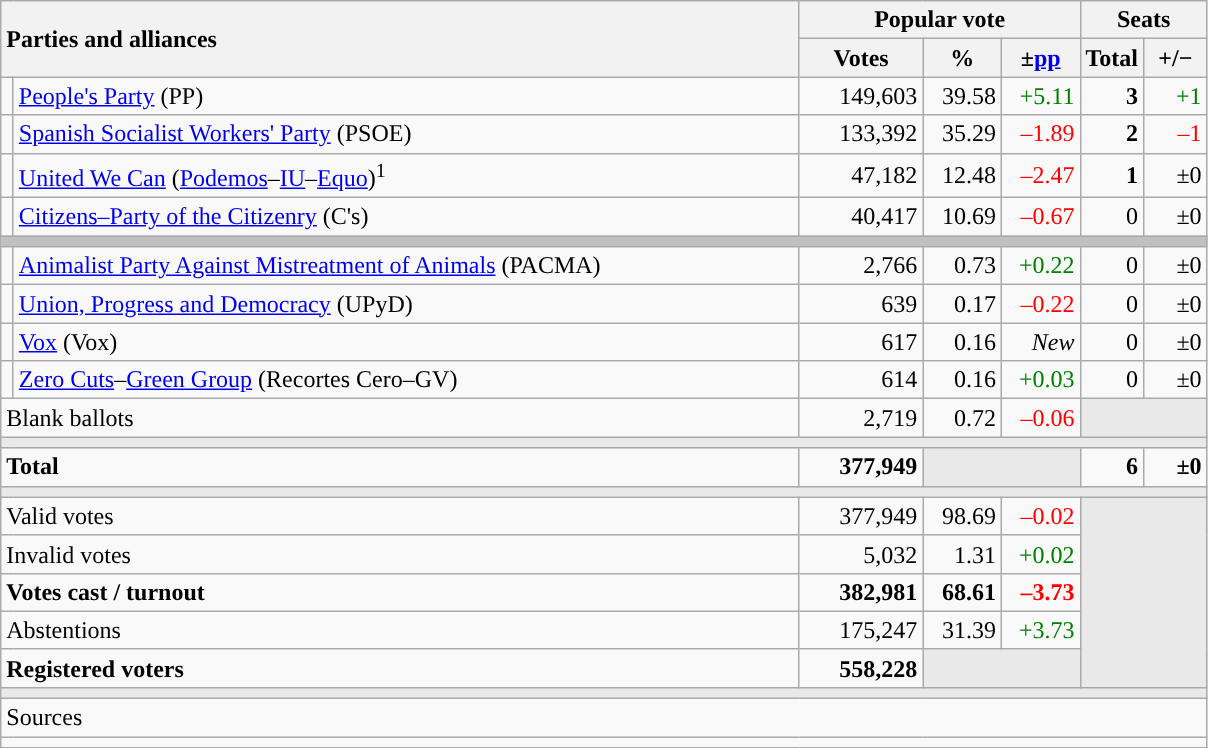<table class="wikitable" style="text-align:right;">
<tr>
<th style="text-align:left;" rowspan="2" colspan="2" width="525">Parties and alliances</th>
<th colspan="3">Popular vote</th>
<th colspan="2">Seats</th>
</tr>
<tr>
<th width="75">Votes</th>
<th width="45">%</th>
<th width="45">±<a href='#'>pp</a></th>
<th width="35">Total</th>
<th width="35">+/−</th>
</tr>
<tr>
<td width="1" style="color:inherit;background:"></td>
<td align="left"><a href='#'>People's Party</a> (PP)</td>
<td>149,603</td>
<td>39.58</td>
<td style="color:green;">+5.11</td>
<td><strong>3</strong></td>
<td style="color:green;">+1</td>
</tr>
<tr>
<td style="color:inherit;background:"></td>
<td align="left"><a href='#'>Spanish Socialist Workers' Party</a> (PSOE)</td>
<td>133,392</td>
<td>35.29</td>
<td style="color:red;">–1.89</td>
<td><strong>2</strong></td>
<td style="color:red;">–1</td>
</tr>
<tr>
<td style="color:inherit;background:"></td>
<td align="left"><a href='#'>United We Can</a> (<a href='#'>Podemos</a>–<a href='#'>IU</a>–<a href='#'>Equo</a>)<sup>1</sup></td>
<td>47,182</td>
<td>12.48</td>
<td style="color:red;">–2.47</td>
<td><strong>1</strong></td>
<td>±0</td>
</tr>
<tr>
<td style="color:inherit;background:"></td>
<td align="left"><a href='#'>Citizens–Party of the Citizenry</a> (C's)</td>
<td>40,417</td>
<td>10.69</td>
<td style="color:red;">–0.67</td>
<td>0</td>
<td>±0</td>
</tr>
<tr>
<td colspan="7" bgcolor="#C0C0C0"></td>
</tr>
<tr>
<td style="color:inherit;background:"></td>
<td align="left"><a href='#'>Animalist Party Against Mistreatment of Animals</a> (PACMA)</td>
<td>2,766</td>
<td>0.73</td>
<td style="color:green;">+0.22</td>
<td>0</td>
<td>±0</td>
</tr>
<tr>
<td style="color:inherit;background:"></td>
<td align="left"><a href='#'>Union, Progress and Democracy</a> (UPyD)</td>
<td>639</td>
<td>0.17</td>
<td style="color:red;">–0.22</td>
<td>0</td>
<td>±0</td>
</tr>
<tr>
<td style="color:inherit;background:"></td>
<td align="left"><a href='#'>Vox</a> (Vox)</td>
<td>617</td>
<td>0.16</td>
<td><em>New</em></td>
<td>0</td>
<td>±0</td>
</tr>
<tr>
<td style="color:inherit;background:"></td>
<td align="left"><a href='#'>Zero Cuts</a>–<a href='#'>Green Group</a> (Recortes Cero–GV)</td>
<td>614</td>
<td>0.16</td>
<td style="color:green;">+0.03</td>
<td>0</td>
<td>±0</td>
</tr>
<tr>
<td align="left" colspan="2">Blank ballots</td>
<td>2,719</td>
<td>0.72</td>
<td style="color:red;">–0.06</td>
<td bgcolor="#E9E9E9" colspan="2"></td>
</tr>
<tr>
<td colspan="7" bgcolor="#E9E9E9"></td>
</tr>
<tr style="font-weight:bold;">
<td align="left" colspan="2">Total</td>
<td>377,949</td>
<td bgcolor="#E9E9E9" colspan="2"></td>
<td>6</td>
<td>±0</td>
</tr>
<tr>
<td colspan="7" bgcolor="#E9E9E9"></td>
</tr>
<tr>
<td align="left" colspan="2">Valid votes</td>
<td>377,949</td>
<td>98.69</td>
<td style="color:red;">–0.02</td>
<td bgcolor="#E9E9E9" colspan="2" rowspan="5"></td>
</tr>
<tr>
<td align="left" colspan="2">Invalid votes</td>
<td>5,032</td>
<td>1.31</td>
<td style="color:green;">+0.02</td>
</tr>
<tr style="font-weight:bold;">
<td align="left" colspan="2">Votes cast / turnout</td>
<td>382,981</td>
<td>68.61</td>
<td style="color:red;">–3.73</td>
</tr>
<tr>
<td align="left" colspan="2">Abstentions</td>
<td>175,247</td>
<td>31.39</td>
<td style="color:green;">+3.73</td>
</tr>
<tr style="font-weight:bold;">
<td align="left" colspan="2">Registered voters</td>
<td>558,228</td>
<td bgcolor="#E9E9E9" colspan="2"></td>
</tr>
<tr>
<td colspan="7" bgcolor="#E9E9E9"></td>
</tr>
<tr>
<td align="left" colspan="7">Sources</td>
</tr>
<tr>
<td colspan="7" style="text-align:left; max-width:790px;"></td>
</tr>
</table>
